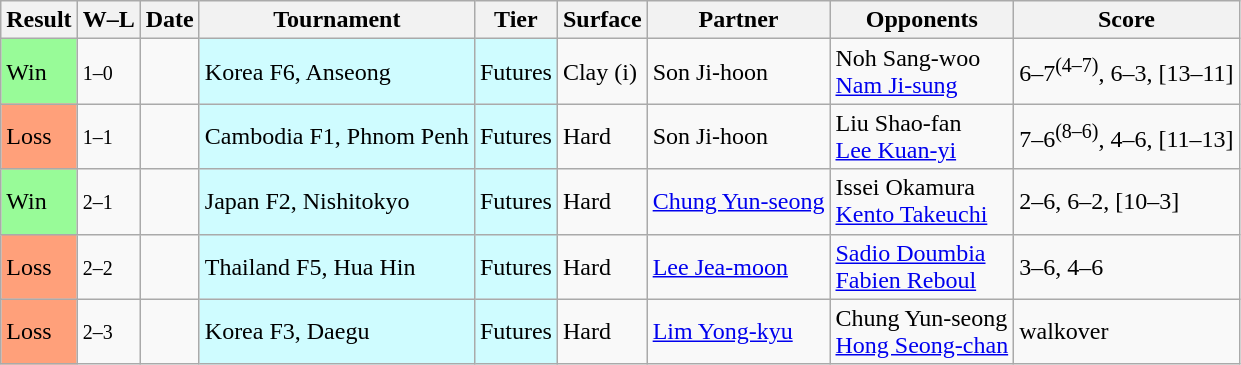<table class="sortable wikitable">
<tr>
<th>Result</th>
<th class=unsortable>W–L</th>
<th>Date</th>
<th>Tournament</th>
<th>Tier</th>
<th>Surface</th>
<th>Partner</th>
<th>Opponents</th>
<th class=unsortable>Score</th>
</tr>
<tr>
<td bgcolor=98fb98>Win</td>
<td><small>1–0</small></td>
<td></td>
<td style=background:#cffcff>Korea F6, Anseong</td>
<td style=background:#cffcff>Futures</td>
<td>Clay (i)</td>
<td> Son Ji-hoon</td>
<td> Noh Sang-woo <br> <a href='#'>Nam Ji-sung</a></td>
<td>6–7<sup>(4–7)</sup>, 6–3, [13–11]</td>
</tr>
<tr>
<td bgcolor=FFA07A>Loss</td>
<td><small>1–1</small></td>
<td></td>
<td style=background:#cffcff>Cambodia F1, Phnom Penh</td>
<td style=background:#cffcff>Futures</td>
<td>Hard</td>
<td> Son Ji-hoon</td>
<td> Liu Shao-fan<br> <a href='#'>Lee Kuan-yi</a></td>
<td>7–6<sup>(8–6)</sup>, 4–6, [11–13]</td>
</tr>
<tr>
<td bgcolor=98fb98>Win</td>
<td><small>2–1</small></td>
<td></td>
<td style=background:#cffcff>Japan F2, Nishitokyo</td>
<td style=background:#cffcff>Futures</td>
<td>Hard</td>
<td> <a href='#'>Chung Yun-seong</a></td>
<td> Issei Okamura<br> <a href='#'>Kento Takeuchi</a></td>
<td>2–6, 6–2, [10–3]</td>
</tr>
<tr>
<td bgcolor=FFA07A>Loss</td>
<td><small>2–2</small></td>
<td></td>
<td style=background:#cffcff>Thailand F5, Hua Hin</td>
<td style=background:#cffcff>Futures</td>
<td>Hard</td>
<td> <a href='#'>Lee Jea-moon</a></td>
<td> <a href='#'>Sadio Doumbia</a><br> <a href='#'>Fabien Reboul</a></td>
<td>3–6, 4–6</td>
</tr>
<tr>
<td bgcolor=FFA07A>Loss</td>
<td><small>2–3</small></td>
<td></td>
<td style=background:#cffcff>Korea F3, Daegu</td>
<td style=background:#cffcff>Futures</td>
<td>Hard</td>
<td> <a href='#'>Lim Yong-kyu</a></td>
<td> Chung Yun-seong<br> <a href='#'>Hong Seong-chan</a></td>
<td>walkover</td>
</tr>
</table>
